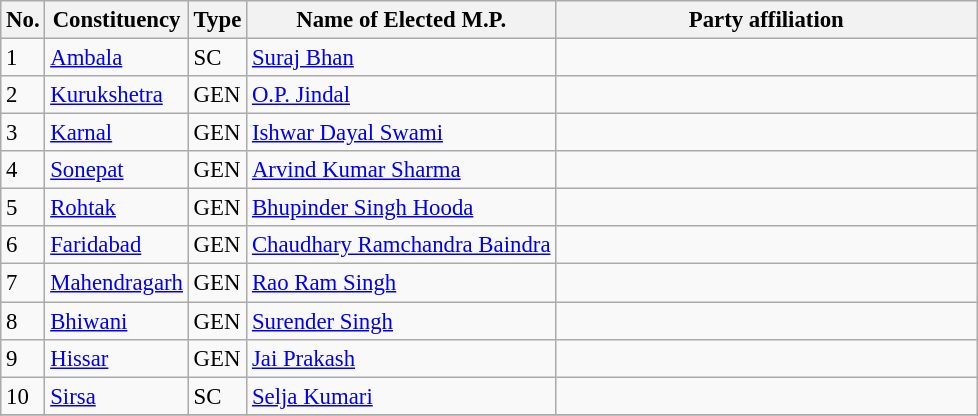<table class="wikitable" style="font-size:95%;">
<tr>
<th>No.</th>
<th>Constituency</th>
<th>Type</th>
<th>Name of Elected M.P.</th>
<th colspan="2" style="width:18em">Party affiliation</th>
</tr>
<tr>
<td>1</td>
<td><a href='#'>Ambala</a></td>
<td>SC</td>
<td><a href='#'>Suraj Bhan</a></td>
<td></td>
</tr>
<tr>
<td>2</td>
<td><a href='#'>Kurukshetra</a></td>
<td>GEN</td>
<td><a href='#'>O.P. Jindal</a></td>
<td></td>
</tr>
<tr>
<td>3</td>
<td><a href='#'>Karnal</a></td>
<td>GEN</td>
<td><a href='#'>Ishwar Dayal Swami</a></td>
<td></td>
</tr>
<tr>
<td>4</td>
<td><a href='#'>Sonepat</a></td>
<td>GEN</td>
<td><a href='#'>Arvind Kumar Sharma</a></td>
<td></td>
</tr>
<tr>
<td>5</td>
<td><a href='#'>Rohtak</a></td>
<td>GEN</td>
<td><a href='#'>Bhupinder Singh Hooda</a></td>
<td></td>
</tr>
<tr>
<td>6</td>
<td><a href='#'>Faridabad</a></td>
<td>GEN</td>
<td><a href='#'>Chaudhary Ramchandra Baindra</a></td>
<td></td>
</tr>
<tr>
<td>7</td>
<td><a href='#'>Mahendragarh</a></td>
<td>GEN</td>
<td><a href='#'>Rao Ram Singh</a></td>
</tr>
<tr>
<td>8</td>
<td><a href='#'>Bhiwani</a></td>
<td>GEN</td>
<td><a href='#'>Surender Singh</a></td>
<td></td>
</tr>
<tr>
<td>9</td>
<td><a href='#'>Hissar</a></td>
<td>GEN</td>
<td><a href='#'>Jai Prakash</a></td>
</tr>
<tr>
<td>10</td>
<td><a href='#'>Sirsa</a></td>
<td>SC</td>
<td><a href='#'>Selja Kumari</a></td>
<td></td>
</tr>
<tr>
</tr>
</table>
